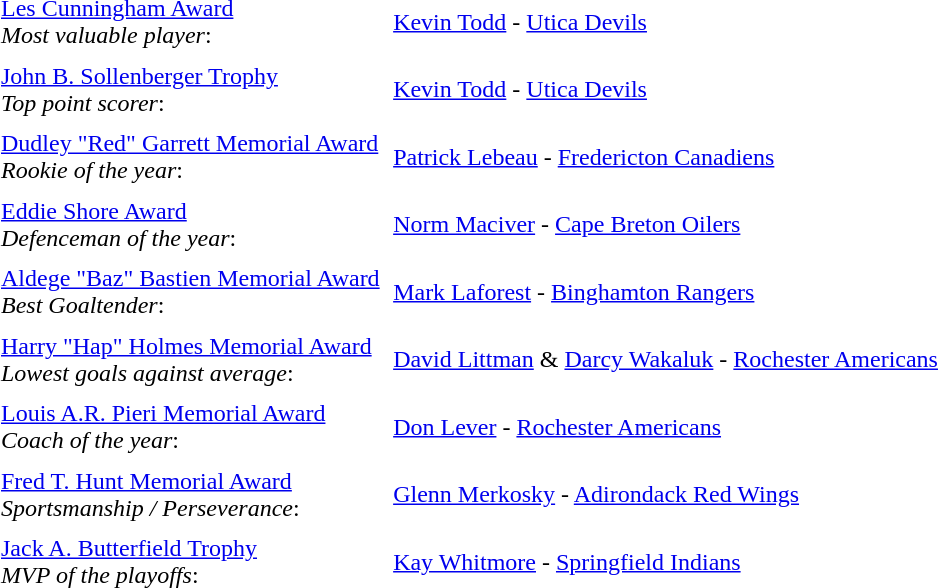<table cellpadding="3" cellspacing="3">
<tr>
<td><a href='#'>Les Cunningham Award</a><br><em>Most valuable player</em>:</td>
<td><a href='#'>Kevin Todd</a> - <a href='#'>Utica Devils</a></td>
</tr>
<tr>
<td><a href='#'>John B. Sollenberger Trophy</a><br><em>Top point scorer</em>:</td>
<td><a href='#'>Kevin Todd</a> - <a href='#'>Utica Devils</a></td>
</tr>
<tr>
<td><a href='#'>Dudley "Red" Garrett Memorial Award</a><br><em>Rookie of the year</em>:</td>
<td><a href='#'>Patrick Lebeau</a> - <a href='#'>Fredericton Canadiens</a></td>
</tr>
<tr>
<td><a href='#'>Eddie Shore Award</a><br><em>Defenceman of the year</em>:</td>
<td><a href='#'>Norm Maciver</a> - <a href='#'>Cape Breton Oilers</a></td>
</tr>
<tr>
<td><a href='#'>Aldege "Baz" Bastien Memorial Award</a><br><em>Best Goaltender</em>:</td>
<td><a href='#'>Mark Laforest</a> - <a href='#'>Binghamton Rangers</a></td>
</tr>
<tr>
<td><a href='#'>Harry "Hap" Holmes Memorial Award</a><br><em>Lowest goals against average</em>:</td>
<td><a href='#'>David Littman</a> & <a href='#'>Darcy Wakaluk</a> - <a href='#'>Rochester Americans</a></td>
</tr>
<tr>
<td><a href='#'>Louis A.R. Pieri Memorial Award</a><br><em>Coach of the year</em>:</td>
<td><a href='#'>Don Lever</a> - <a href='#'>Rochester Americans</a></td>
</tr>
<tr>
<td><a href='#'>Fred T. Hunt Memorial Award</a><br><em>Sportsmanship / Perseverance</em>:</td>
<td><a href='#'>Glenn Merkosky</a> - <a href='#'>Adirondack Red Wings</a></td>
</tr>
<tr>
<td><a href='#'>Jack A. Butterfield Trophy</a><br><em>MVP of the playoffs</em>:</td>
<td><a href='#'>Kay Whitmore</a> - <a href='#'>Springfield Indians</a></td>
</tr>
</table>
